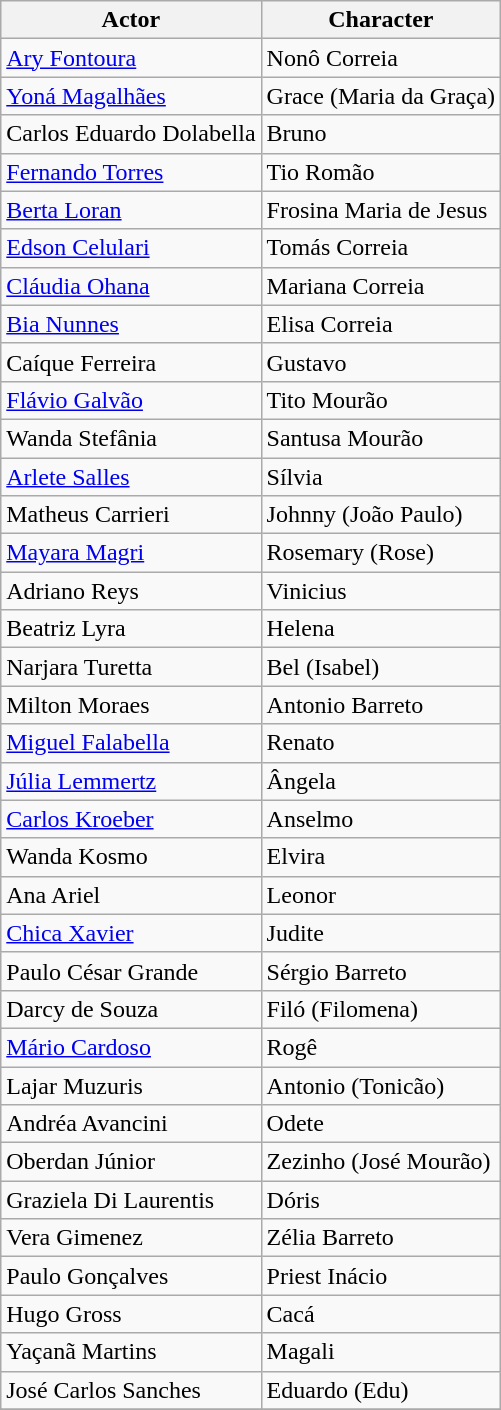<table class="wikitable sortable">
<tr>
<th>Actor</th>
<th>Character</th>
</tr>
<tr>
<td><a href='#'>Ary Fontoura</a></td>
<td>Nonô Correia</td>
</tr>
<tr>
<td><a href='#'>Yoná Magalhães</a></td>
<td>Grace (Maria da Graça)</td>
</tr>
<tr>
<td>Carlos Eduardo Dolabella</td>
<td>Bruno</td>
</tr>
<tr>
<td><a href='#'>Fernando Torres</a></td>
<td>Tio Romão</td>
</tr>
<tr>
<td><a href='#'>Berta Loran</a></td>
<td>Frosina Maria de Jesus</td>
</tr>
<tr>
<td><a href='#'>Edson Celulari</a></td>
<td>Tomás Correia</td>
</tr>
<tr>
<td><a href='#'>Cláudia Ohana</a></td>
<td>Mariana Correia</td>
</tr>
<tr>
<td><a href='#'>Bia Nunnes</a></td>
<td>Elisa Correia</td>
</tr>
<tr>
<td>Caíque Ferreira</td>
<td>Gustavo</td>
</tr>
<tr>
<td><a href='#'>Flávio Galvão</a></td>
<td>Tito Mourão</td>
</tr>
<tr>
<td>Wanda Stefânia</td>
<td>Santusa Mourão</td>
</tr>
<tr>
<td><a href='#'>Arlete Salles</a></td>
<td>Sílvia</td>
</tr>
<tr>
<td>Matheus Carrieri</td>
<td>Johnny (João Paulo)</td>
</tr>
<tr>
<td><a href='#'>Mayara Magri</a></td>
<td>Rosemary (Rose)</td>
</tr>
<tr>
<td>Adriano Reys</td>
<td>Vinicius</td>
</tr>
<tr>
<td>Beatriz Lyra</td>
<td>Helena</td>
</tr>
<tr>
<td>Narjara Turetta</td>
<td>Bel (Isabel)</td>
</tr>
<tr>
<td>Milton Moraes</td>
<td>Antonio Barreto</td>
</tr>
<tr>
<td><a href='#'>Miguel Falabella</a></td>
<td>Renato</td>
</tr>
<tr>
<td><a href='#'>Júlia Lemmertz</a></td>
<td>Ângela</td>
</tr>
<tr>
<td><a href='#'>Carlos Kroeber</a></td>
<td>Anselmo</td>
</tr>
<tr>
<td>Wanda Kosmo</td>
<td>Elvira</td>
</tr>
<tr>
<td>Ana Ariel</td>
<td>Leonor</td>
</tr>
<tr>
<td><a href='#'>Chica Xavier</a></td>
<td>Judite</td>
</tr>
<tr>
<td>Paulo César Grande</td>
<td>Sérgio Barreto</td>
</tr>
<tr>
<td>Darcy de Souza</td>
<td>Filó (Filomena)</td>
</tr>
<tr>
<td><a href='#'>Mário Cardoso</a></td>
<td>Rogê</td>
</tr>
<tr>
<td>Lajar Muzuris</td>
<td>Antonio (Tonicão)</td>
</tr>
<tr>
<td>Andréa Avancini</td>
<td>Odete</td>
</tr>
<tr>
<td>Oberdan Júnior</td>
<td>Zezinho (José Mourão)</td>
</tr>
<tr>
<td>Graziela Di Laurentis</td>
<td>Dóris</td>
</tr>
<tr>
<td>Vera Gimenez</td>
<td>Zélia Barreto</td>
</tr>
<tr>
<td>Paulo Gonçalves</td>
<td>Priest Inácio</td>
</tr>
<tr>
<td>Hugo Gross</td>
<td>Cacá</td>
</tr>
<tr>
<td>Yaçanã Martins</td>
<td>Magali</td>
</tr>
<tr>
<td>José Carlos Sanches</td>
<td>Eduardo (Edu)</td>
</tr>
<tr>
</tr>
</table>
